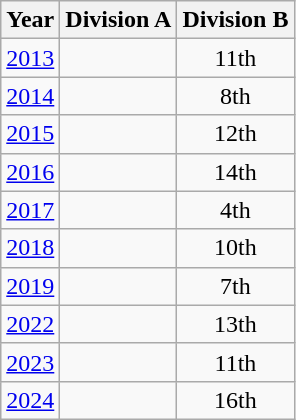<table class="wikitable" style="text-align:center">
<tr>
<th>Year</th>
<th>Division A</th>
<th>Division B</th>
</tr>
<tr>
<td><a href='#'>2013</a></td>
<td></td>
<td>11th</td>
</tr>
<tr>
<td><a href='#'>2014</a></td>
<td></td>
<td>8th</td>
</tr>
<tr>
<td><a href='#'>2015</a></td>
<td></td>
<td>12th</td>
</tr>
<tr>
<td><a href='#'>2016</a></td>
<td></td>
<td>14th</td>
</tr>
<tr>
<td><a href='#'>2017</a></td>
<td></td>
<td>4th</td>
</tr>
<tr>
<td><a href='#'>2018</a></td>
<td></td>
<td>10th</td>
</tr>
<tr>
<td><a href='#'>2019</a></td>
<td></td>
<td>7th</td>
</tr>
<tr>
<td><a href='#'>2022</a></td>
<td></td>
<td>13th</td>
</tr>
<tr>
<td><a href='#'>2023</a></td>
<td></td>
<td>11th</td>
</tr>
<tr>
<td><a href='#'>2024</a></td>
<td></td>
<td>16th</td>
</tr>
</table>
